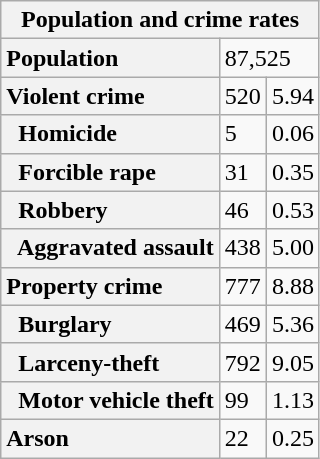<table class="wikitable collapsible collapsed">
<tr>
<th colspan="3">Population and crime rates</th>
</tr>
<tr>
<th scope="row" style="text-align: left;">Population</th>
<td colspan="2">87,525</td>
</tr>
<tr>
<th scope="row" style="text-align: left;">Violent crime</th>
<td>520</td>
<td>5.94</td>
</tr>
<tr>
<th scope="row" style="text-align: left;">  Homicide</th>
<td>5</td>
<td>0.06</td>
</tr>
<tr>
<th scope="row" style="text-align: left;">  Forcible rape</th>
<td>31</td>
<td>0.35</td>
</tr>
<tr>
<th scope="row" style="text-align: left;">  Robbery</th>
<td>46</td>
<td>0.53</td>
</tr>
<tr>
<th scope="row" style="text-align: left;">  Aggravated assault</th>
<td>438</td>
<td>5.00</td>
</tr>
<tr>
<th scope="row" style="text-align: left;">Property crime</th>
<td>777</td>
<td>8.88</td>
</tr>
<tr>
<th scope="row" style="text-align: left;">  Burglary</th>
<td>469</td>
<td>5.36</td>
</tr>
<tr>
<th scope="row" style="text-align: left;">  Larceny-theft</th>
<td>792</td>
<td>9.05</td>
</tr>
<tr>
<th scope="row" style="text-align: left;">  Motor vehicle theft</th>
<td>99</td>
<td>1.13</td>
</tr>
<tr>
<th scope="row" style="text-align: left;">Arson</th>
<td>22</td>
<td>0.25</td>
</tr>
</table>
